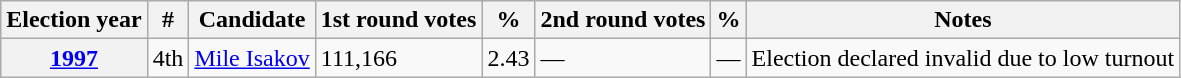<table class="wikitable">
<tr>
<th>Election year</th>
<th>#</th>
<th>Candidate</th>
<th>1st round votes</th>
<th>%</th>
<th>2nd round votes</th>
<th>%</th>
<th>Notes</th>
</tr>
<tr>
<th><a href='#'>1997</a></th>
<td>4th</td>
<td><a href='#'>Mile Isakov</a></td>
<td>111,166</td>
<td>2.43</td>
<td>—</td>
<td>—</td>
<td>Election declared invalid due to low turnout</td>
</tr>
</table>
